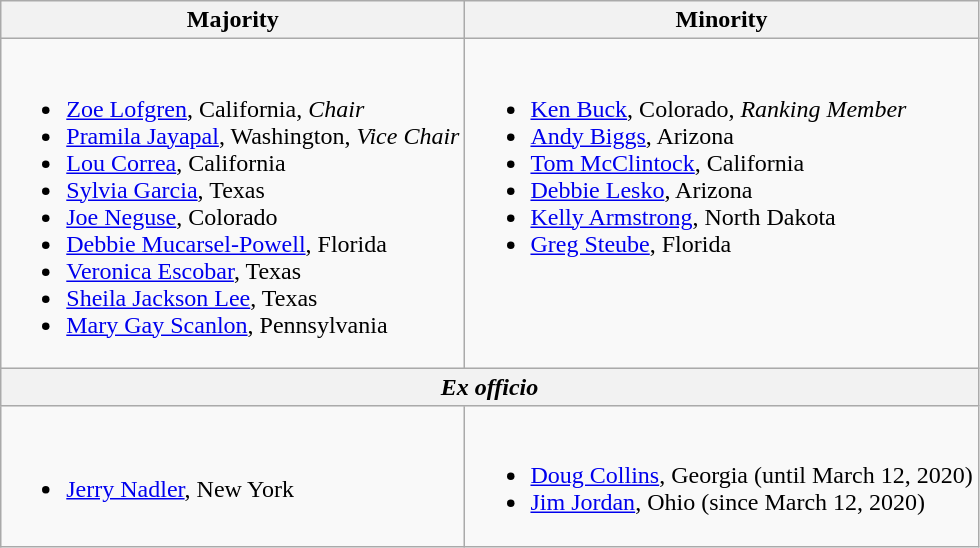<table class=wikitable>
<tr>
<th>Majority</th>
<th>Minority</th>
</tr>
<tr valign=top>
<td><br><ul><li><a href='#'>Zoe Lofgren</a>, California, <em>Chair</em></li><li><a href='#'>Pramila Jayapal</a>, Washington, <em>Vice Chair</em></li><li><a href='#'>Lou Correa</a>, California</li><li><a href='#'>Sylvia Garcia</a>, Texas</li><li><a href='#'>Joe Neguse</a>, Colorado</li><li><a href='#'>Debbie Mucarsel-Powell</a>, Florida</li><li><a href='#'>Veronica Escobar</a>, Texas</li><li><a href='#'>Sheila Jackson Lee</a>, Texas</li><li><a href='#'>Mary Gay Scanlon</a>, Pennsylvania</li></ul></td>
<td><br><ul><li><a href='#'>Ken Buck</a>, Colorado, <em>Ranking Member</em></li><li><a href='#'>Andy Biggs</a>, Arizona</li><li><a href='#'>Tom McClintock</a>, California</li><li><a href='#'>Debbie Lesko</a>, Arizona</li><li><a href='#'>Kelly Armstrong</a>, North Dakota</li><li><a href='#'>Greg Steube</a>, Florida</li></ul></td>
</tr>
<tr>
<th colspan=2><em>Ex officio</em></th>
</tr>
<tr>
<td><br><ul><li><a href='#'>Jerry Nadler</a>, New York</li></ul></td>
<td><br><ul><li><a href='#'>Doug Collins</a>, Georgia (until March 12, 2020)</li><li><a href='#'>Jim Jordan</a>, Ohio (since March 12, 2020)</li></ul></td>
</tr>
</table>
